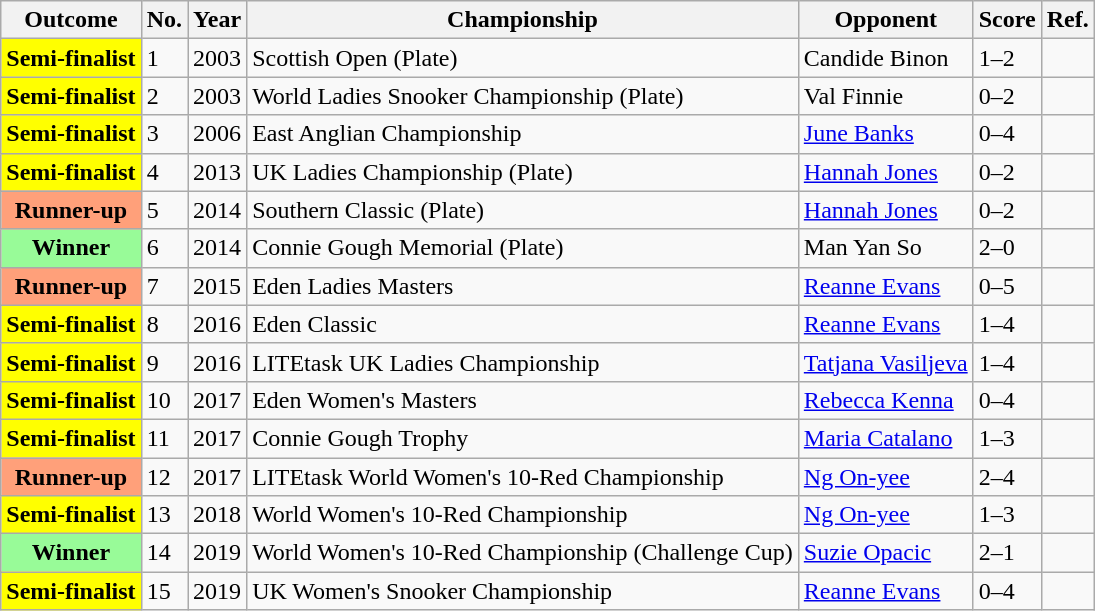<table class="wikitable">
<tr>
<th>Outcome</th>
<th>No.</th>
<th>Year</th>
<th>Championship</th>
<th>Opponent</th>
<th>Score</th>
<th>Ref.</th>
</tr>
<tr>
<th scope="row" style="background:yellow;">Semi-finalist</th>
<td>1</td>
<td>2003</td>
<td>Scottish Open (Plate)</td>
<td>Candide Binon</td>
<td>1–2</td>
<td></td>
</tr>
<tr>
<th scope="row" style="background:yellow;">Semi-finalist</th>
<td>2</td>
<td>2003</td>
<td>World Ladies Snooker Championship (Plate)</td>
<td>Val Finnie</td>
<td>0–2</td>
<td></td>
</tr>
<tr>
<th scope="row" style="background:yellow;">Semi-finalist</th>
<td>3</td>
<td>2006</td>
<td>East Anglian Championship</td>
<td><a href='#'>June Banks</a></td>
<td>0–4</td>
<td></td>
</tr>
<tr>
<th scope="row" style="background:yellow;">Semi-finalist</th>
<td>4</td>
<td>2013</td>
<td>UK Ladies Championship (Plate)</td>
<td><a href='#'>Hannah Jones</a></td>
<td>0–2</td>
<td></td>
</tr>
<tr>
<th scope="row" style="background:#ffa07a;">Runner-up</th>
<td>5</td>
<td>2014</td>
<td>Southern Classic (Plate)</td>
<td><a href='#'>Hannah Jones</a></td>
<td>0–2</td>
<td></td>
</tr>
<tr>
<th scope="row" style="background:#98FB98">Winner</th>
<td>6</td>
<td>2014</td>
<td>Connie Gough Memorial (Plate)</td>
<td>Man Yan So</td>
<td>2–0</td>
<td></td>
</tr>
<tr>
<th scope="row" style="background:#ffa07a;">Runner-up</th>
<td>7</td>
<td>2015</td>
<td>Eden Ladies Masters</td>
<td><a href='#'>Reanne Evans</a></td>
<td>0–5</td>
<td></td>
</tr>
<tr>
<th scope="row" style="background:yellow;">Semi-finalist</th>
<td>8</td>
<td>2016</td>
<td>Eden Classic</td>
<td><a href='#'>Reanne Evans</a></td>
<td>1–4</td>
<td></td>
</tr>
<tr>
<th scope="row" style="background:yellow;">Semi-finalist</th>
<td>9</td>
<td>2016</td>
<td>LITEtask UK Ladies Championship</td>
<td><a href='#'>Tatjana Vasiljeva</a></td>
<td>1–4</td>
<td></td>
</tr>
<tr>
<th scope="row" style="background:yellow;">Semi-finalist</th>
<td>10</td>
<td>2017</td>
<td>Eden Women's Masters</td>
<td><a href='#'>Rebecca Kenna</a></td>
<td>0–4</td>
<td></td>
</tr>
<tr>
<th scope="row" style="background:yellow;">Semi-finalist</th>
<td>11</td>
<td>2017</td>
<td>Connie Gough Trophy</td>
<td><a href='#'>Maria Catalano</a></td>
<td>1–3</td>
<td></td>
</tr>
<tr>
<th scope="row" style="background:#ffa07a;">Runner-up</th>
<td>12</td>
<td>2017</td>
<td>LITEtask World Women's 10-Red Championship</td>
<td><a href='#'>Ng On-yee</a></td>
<td>2–4</td>
<td></td>
</tr>
<tr>
<th scope="row" style="background:yellow;">Semi-finalist</th>
<td>13</td>
<td>2018</td>
<td>World Women's 10-Red Championship</td>
<td><a href='#'>Ng On-yee</a></td>
<td>1–3</td>
<td></td>
</tr>
<tr>
<th scope="row" style="background:#98FB98">Winner</th>
<td>14</td>
<td>2019</td>
<td>World Women's 10-Red Championship (Challenge Cup)</td>
<td><a href='#'>Suzie Opacic</a></td>
<td>2–1</td>
<td></td>
</tr>
<tr>
<th scope="row" style="background:yellow;">Semi-finalist</th>
<td>15</td>
<td>2019</td>
<td>UK Women's Snooker Championship</td>
<td><a href='#'>Reanne Evans</a></td>
<td>0–4</td>
<td></td>
</tr>
</table>
